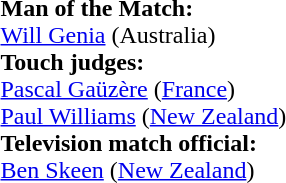<table style="width:100%; font-size:100%;">
<tr>
<td><br><strong>Man of the Match:</strong>
<br><a href='#'>Will Genia</a> (Australia)<br><strong>Touch judges:</strong>
<br><a href='#'>Pascal Gaüzère</a> (<a href='#'>France</a>)
<br><a href='#'>Paul Williams</a> (<a href='#'>New Zealand</a>)
<br><strong>Television match official:</strong>
<br><a href='#'>Ben Skeen</a> (<a href='#'>New Zealand</a>)</td>
</tr>
</table>
